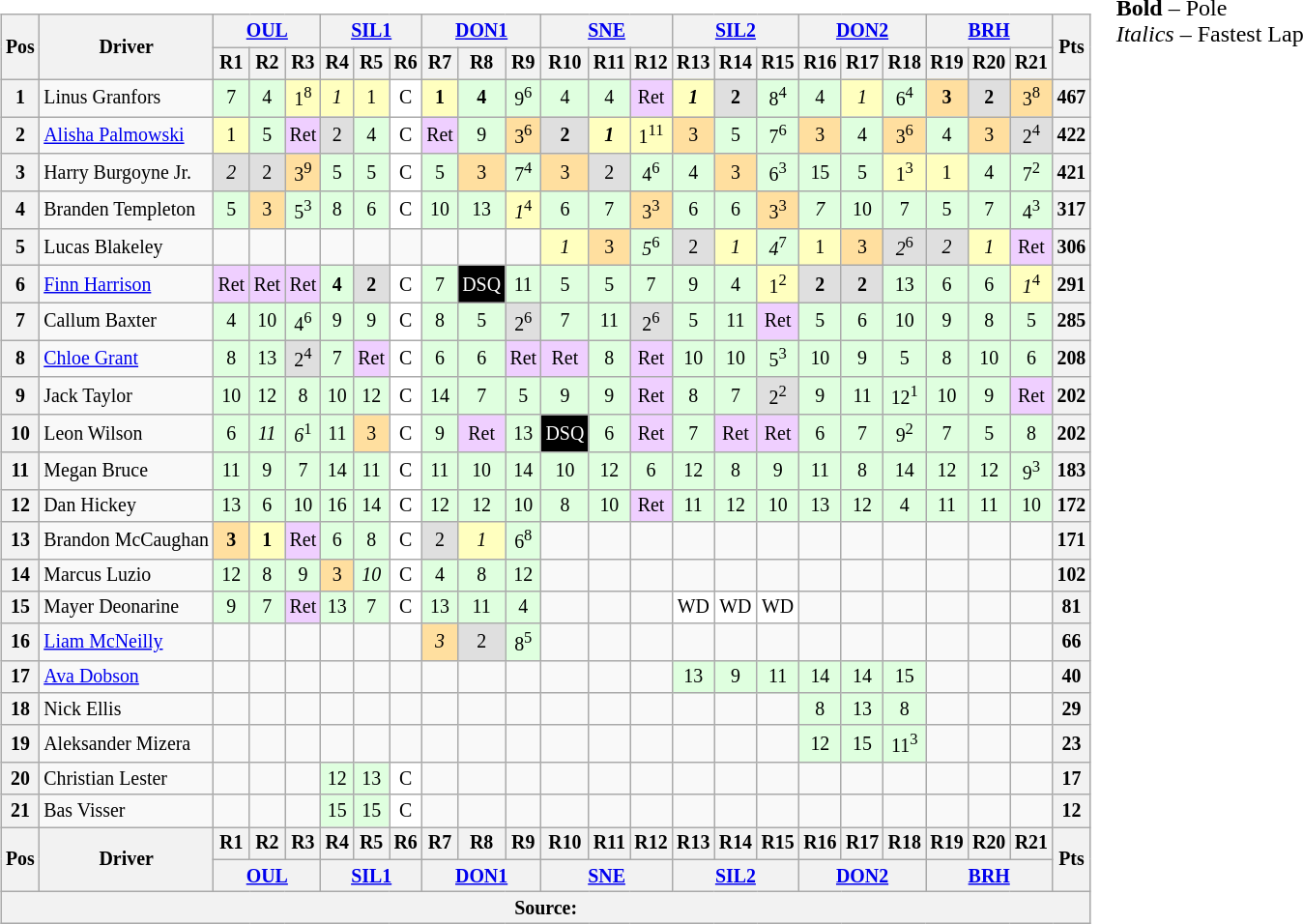<table>
<tr>
<td><br><table class="wikitable" style="font-size: 83%; text-align: center">
<tr>
<th rowspan="2" valign="middle">Pos</th>
<th rowspan="2" valign="middle">Driver</th>
<th colspan="3"><a href='#'>OUL</a></th>
<th colspan="3"><a href='#'>SIL1</a></th>
<th colspan="3"><a href='#'>DON1</a></th>
<th colspan="3"><a href='#'>SNE</a></th>
<th colspan="3"><a href='#'>SIL2</a></th>
<th colspan="3"><a href='#'>DON2</a></th>
<th colspan="3"><a href='#'>BRH</a></th>
<th rowspan="2" valign="middle">Pts</th>
</tr>
<tr>
<th>R1</th>
<th>R2</th>
<th>R3</th>
<th>R4</th>
<th>R5</th>
<th>R6</th>
<th>R7</th>
<th>R8</th>
<th>R9</th>
<th>R10</th>
<th>R11</th>
<th>R12</th>
<th>R13</th>
<th>R14</th>
<th>R15</th>
<th>R16</th>
<th>R17</th>
<th>R18</th>
<th>R19</th>
<th>R20</th>
<th>R21</th>
</tr>
<tr>
<th>1</th>
<td align="left"> Linus Granfors</td>
<td bgcolor="#dfffdf">7</td>
<td bgcolor="#dfffdf">4</td>
<td bgcolor="#ffffbf">1<sup>8</sup></td>
<td bgcolor="#ffffbf"><em>1</em></td>
<td bgcolor="#ffffbf">1</td>
<td bgcolor="#ffffff">C</td>
<td bgcolor="#ffffbf"><strong>1</strong></td>
<td bgcolor="#dfffdf"><strong>4</strong></td>
<td bgcolor="#dfffdf">9<sup>6</sup></td>
<td bgcolor="#dfffdf">4</td>
<td bgcolor="#dfffdf">4</td>
<td bgcolor="#efcfff">Ret</td>
<td bgcolor="#ffffbf"><strong><em>1</em></strong></td>
<td bgcolor="#dfdfdf"><strong>2</strong></td>
<td bgcolor="#dfffdf">8<sup>4</sup></td>
<td bgcolor="#dfffdf">4</td>
<td bgcolor="#ffffbf"><em>1</em></td>
<td bgcolor="#dfffdf">6<sup>4</sup></td>
<td bgcolor="#ffdf9f"><strong>3</strong></td>
<td bgcolor="#dfdfdf"><strong>2</strong></td>
<td bgcolor="#ffdf9f">3<sup>8</sup></td>
<th>467</th>
</tr>
<tr>
<th>2</th>
<td align="left"> <a href='#'>Alisha Palmowski</a></td>
<td bgcolor="#ffffbf">1</td>
<td bgcolor="#dfffdf">5</td>
<td bgcolor="#efcfff">Ret</td>
<td bgcolor="#dfdfdf">2</td>
<td bgcolor="#dfffdf">4</td>
<td bgcolor="#ffffff">C</td>
<td bgcolor="#efcfff">Ret</td>
<td bgcolor="#dfffdf">9</td>
<td bgcolor="#ffdf9f">3<sup>6</sup></td>
<td bgcolor="#dfdfdf"><strong>2</strong></td>
<td bgcolor="#ffffbf"><strong><em>1</em></strong></td>
<td bgcolor="#ffffbf">1<sup>11</sup></td>
<td bgcolor="#ffdf9f">3</td>
<td bgcolor="#dfffdf">5</td>
<td bgcolor="#dfffdf">7<sup>6</sup></td>
<td bgcolor="#ffdf9f">3</td>
<td bgcolor="#dfffdf">4</td>
<td bgcolor="#ffdf9f">3<sup>6</sup></td>
<td bgcolor="#dfffdf">4</td>
<td bgcolor="#ffdf9f">3</td>
<td bgcolor="#dfdfdf">2<sup>4</sup></td>
<th>422</th>
</tr>
<tr>
<th>3</th>
<td align="left"> Harry Burgoyne Jr.</td>
<td bgcolor="#dfdfdf"><em>2</em></td>
<td bgcolor="#dfdfdf">2</td>
<td bgcolor="#ffdf9f">3<sup>9</sup></td>
<td bgcolor="#dfffdf">5</td>
<td bgcolor="#dfffdf">5</td>
<td bgcolor="#ffffff">C</td>
<td bgcolor="#dfffdf">5</td>
<td bgcolor="#ffdf9f">3</td>
<td bgcolor="#dfffdf">7<sup>4</sup></td>
<td bgcolor="#ffdf9f">3</td>
<td bgcolor="#dfdfdf">2</td>
<td bgcolor="#dfffdf">4<sup>6</sup></td>
<td bgcolor="#dfffdf">4</td>
<td bgcolor="#ffdf9f">3</td>
<td bgcolor="#dfffdf">6<sup>3</sup></td>
<td bgcolor="#dfffdf">15</td>
<td bgcolor="#dfffdf">5</td>
<td bgcolor="#ffffbf">1<sup>3</sup></td>
<td bgcolor="#ffffbf">1</td>
<td bgcolor="#dfffdf">4</td>
<td bgcolor="#dfffdf">7<sup>2</sup></td>
<th>421</th>
</tr>
<tr>
<th>4</th>
<td align="left"> Branden Templeton</td>
<td bgcolor="#dfffdf">5</td>
<td bgcolor="#ffdf9f">3</td>
<td bgcolor="#dfffdf">5<sup>3</sup></td>
<td bgcolor="#dfffdf">8</td>
<td bgcolor="#dfffdf">6</td>
<td bgcolor="#ffffff">C</td>
<td bgcolor="#dfffdf">10</td>
<td bgcolor="#dfffdf">13</td>
<td bgcolor="#ffffbf"><em>1</em><sup>4</sup></td>
<td bgcolor="#dfffdf">6</td>
<td bgcolor="#dfffdf">7</td>
<td bgcolor="#ffdf9f">3<sup>3</sup></td>
<td bgcolor="#dfffdf">6</td>
<td bgcolor="#dfffdf">6</td>
<td bgcolor="#ffdf9f">3<sup>3</sup></td>
<td bgcolor="#dfffdf"><em>7</em></td>
<td bgcolor="#dfffdf">10</td>
<td bgcolor="#dfffdf">7</td>
<td bgcolor="#dfffdf">5</td>
<td bgcolor="#dfffdf">7</td>
<td bgcolor="#dfffdf">4<sup>3</sup></td>
<th>317</th>
</tr>
<tr>
<th>5</th>
<td align="left"> Lucas Blakeley</td>
<td></td>
<td></td>
<td></td>
<td></td>
<td></td>
<td></td>
<td></td>
<td></td>
<td></td>
<td bgcolor="#ffffbf"><em>1</em></td>
<td bgcolor="#ffdf9f">3</td>
<td bgcolor="#dfffdf"><em>5</em><sup>6</sup></td>
<td bgcolor="#dfdfdf">2</td>
<td bgcolor="#ffffbf"><em>1</em></td>
<td bgcolor="#dfffdf"><em>4</em><sup>7</sup></td>
<td bgcolor="#ffffbf">1</td>
<td bgcolor="#ffdf9f">3</td>
<td bgcolor="#dfdfdf"><em>2</em><sup>6</sup></td>
<td bgcolor="#dfdfdf"><em>2</em></td>
<td bgcolor="#ffffbf"><em>1</em></td>
<td bgcolor="#efcfff">Ret</td>
<th>306</th>
</tr>
<tr>
<th>6</th>
<td align="left"> <a href='#'>Finn Harrison</a></td>
<td bgcolor="#efcfff">Ret</td>
<td bgcolor="#efcfff">Ret</td>
<td bgcolor="#efcfff">Ret</td>
<td bgcolor="#dfffdf"><strong>4</strong></td>
<td bgcolor="#dfdfdf"><strong>2</strong></td>
<td bgcolor="#ffffff">C</td>
<td bgcolor="#dfffdf">7</td>
<td style="background-color:#000000;color:white">DSQ</td>
<td bgcolor="#dfffdf">11</td>
<td bgcolor="#dfffdf">5</td>
<td bgcolor="#dfffdf">5</td>
<td bgcolor="#dfffdf">7</td>
<td bgcolor="#dfffdf">9</td>
<td bgcolor="#dfffdf">4</td>
<td bgcolor="#ffffbf">1<sup>2</sup></td>
<td bgcolor="#dfdfdf"><strong>2</strong></td>
<td bgcolor="#dfdfdf"><strong>2</strong></td>
<td bgcolor="#dfffdf">13</td>
<td bgcolor="#dfffdf">6</td>
<td bgcolor="#dfffdf">6</td>
<td bgcolor="#ffffbf"><em>1</em><sup>4</sup></td>
<th>291</th>
</tr>
<tr>
<th>7</th>
<td align="left"> Callum Baxter</td>
<td bgcolor="#dfffdf">4</td>
<td bgcolor="#dfffdf">10</td>
<td bgcolor="#dfffdf">4<sup>6</sup></td>
<td bgcolor="#dfffdf">9</td>
<td bgcolor="#dfffdf">9</td>
<td bgcolor="#ffffff">C</td>
<td bgcolor="#dfffdf">8</td>
<td bgcolor="#dfffdf">5</td>
<td bgcolor="#dfdfdf">2<sup>6</sup></td>
<td bgcolor="#dfffdf">7</td>
<td bgcolor="#dfffdf">11</td>
<td bgcolor="#dfdfdf">2<sup>6</sup></td>
<td bgcolor="#dfffdf">5</td>
<td bgcolor="#dfffdf">11</td>
<td bgcolor="#efcfff">Ret</td>
<td bgcolor="#dfffdf">5</td>
<td bgcolor="#dfffdf">6</td>
<td bgcolor="#dfffdf">10</td>
<td bgcolor="#dfffdf">9</td>
<td bgcolor="#dfffdf">8</td>
<td bgcolor="#dfffdf">5</td>
<th>285</th>
</tr>
<tr>
<th>8</th>
<td align="left"> <a href='#'>Chloe Grant</a></td>
<td bgcolor="#dfffdf">8</td>
<td bgcolor="#dfffdf">13</td>
<td bgcolor="#dfdfdf">2<sup>4</sup></td>
<td bgcolor="#dfffdf">7</td>
<td bgcolor="#efcfff">Ret</td>
<td bgcolor="#ffffff">C</td>
<td bgcolor="#dfffdf">6</td>
<td bgcolor="#dfffdf">6</td>
<td bgcolor="#efcfff">Ret</td>
<td bgcolor="#efcfff">Ret</td>
<td bgcolor="#dfffdf">8</td>
<td bgcolor="#efcfff">Ret</td>
<td bgcolor="#dfffdf">10</td>
<td bgcolor="#dfffdf">10</td>
<td bgcolor="#dfffdf">5<sup>3</sup></td>
<td bgcolor="#dfffdf">10</td>
<td bgcolor="#dfffdf">9</td>
<td bgcolor="#dfffdf">5</td>
<td bgcolor="#dfffdf">8</td>
<td bgcolor="#dfffdf">10</td>
<td bgcolor="#dfffdf">6</td>
<th>208</th>
</tr>
<tr>
<th>9</th>
<td align="left"> Jack Taylor</td>
<td bgcolor="#dfffdf">10</td>
<td bgcolor="#dfffdf">12</td>
<td bgcolor="#dfffdf">8</td>
<td bgcolor="#dfffdf">10</td>
<td bgcolor="#dfffdf">12</td>
<td bgcolor="#ffffff">C</td>
<td bgcolor="#dfffdf">14</td>
<td bgcolor="#dfffdf">7</td>
<td bgcolor="#dfffdf">5</td>
<td bgcolor="#dfffdf">9</td>
<td bgcolor="#dfffdf">9</td>
<td bgcolor="#efcfff">Ret</td>
<td bgcolor="#dfffdf">8</td>
<td bgcolor="#dfffdf">7</td>
<td bgcolor="#dfdfdf">2<sup>2</sup></td>
<td bgcolor="#dfffdf">9</td>
<td bgcolor="#dfffdf">11</td>
<td bgcolor="#dfffdf">12<sup>1</sup></td>
<td bgcolor="#dfffdf">10</td>
<td bgcolor="#dfffdf">9</td>
<td bgcolor="#efcfff">Ret</td>
<th>202</th>
</tr>
<tr>
<th>10</th>
<td align="left"> Leon Wilson</td>
<td bgcolor="#dfffdf">6</td>
<td bgcolor="#dfffdf"><em>11</em></td>
<td bgcolor="#dfffdf"><em>6</em><sup>1</sup></td>
<td bgcolor="#dfffdf">11</td>
<td bgcolor="#ffdf9f">3</td>
<td bgcolor="#ffffff">C</td>
<td bgcolor="#dfffdf">9</td>
<td bgcolor="#efcfff">Ret</td>
<td bgcolor="#dfffdf">13</td>
<td style="background-color:#000000;color:white">DSQ</td>
<td bgcolor="#dfffdf">6</td>
<td bgcolor="#efcfff">Ret</td>
<td bgcolor="#dfffdf">7</td>
<td bgcolor="#efcfff">Ret</td>
<td bgcolor="#efcfff">Ret</td>
<td bgcolor="#dfffdf">6</td>
<td bgcolor="#dfffdf">7</td>
<td bgcolor="#dfffdf">9<sup>2</sup></td>
<td bgcolor="#dfffdf">7</td>
<td bgcolor="#dfffdf">5</td>
<td bgcolor="#dfffdf">8</td>
<th>202</th>
</tr>
<tr>
<th>11</th>
<td align="left"> Megan Bruce</td>
<td bgcolor="#dfffdf">11</td>
<td bgcolor="#dfffdf">9</td>
<td bgcolor="#dfffdf">7</td>
<td bgcolor="#dfffdf">14</td>
<td bgcolor="#dfffdf">11</td>
<td bgcolor="#ffffff">C</td>
<td bgcolor="#dfffdf">11</td>
<td bgcolor="#dfffdf">10</td>
<td bgcolor="#dfffdf">14</td>
<td bgcolor="#dfffdf">10</td>
<td bgcolor="#dfffdf">12</td>
<td bgcolor="#dfffdf">6</td>
<td bgcolor="#dfffdf">12</td>
<td bgcolor="#dfffdf">8</td>
<td bgcolor="#dfffdf">9</td>
<td bgcolor="#dfffdf">11</td>
<td bgcolor="#dfffdf">8</td>
<td bgcolor="#dfffdf">14</td>
<td bgcolor="#dfffdf">12</td>
<td bgcolor="#dfffdf">12</td>
<td bgcolor="#dfffdf">9<sup>3</sup></td>
<th>183</th>
</tr>
<tr>
<th>12</th>
<td align="left"> Dan Hickey</td>
<td bgcolor="#dfffdf">13</td>
<td bgcolor="#dfffdf">6</td>
<td bgcolor="#dfffdf">10</td>
<td bgcolor="#dfffdf">16</td>
<td bgcolor="#dfffdf">14</td>
<td bgcolor="#ffffff">C</td>
<td bgcolor="#dfffdf">12</td>
<td bgcolor="#dfffdf">12</td>
<td bgcolor="#dfffdf">10</td>
<td bgcolor="#dfffdf">8</td>
<td bgcolor="#dfffdf">10</td>
<td bgcolor="#efcfff">Ret</td>
<td bgcolor="#dfffdf">11</td>
<td bgcolor="#dfffdf">12</td>
<td bgcolor="#dfffdf">10</td>
<td bgcolor="#dfffdf">13</td>
<td bgcolor="#dfffdf">12</td>
<td bgcolor="#dfffdf">4</td>
<td bgcolor="#dfffdf">11</td>
<td bgcolor="#dfffdf">11</td>
<td bgcolor="#dfffdf">10</td>
<th>172</th>
</tr>
<tr>
<th>13</th>
<td align="left" nowrap> Brandon McCaughan</td>
<td bgcolor="#ffdf9f"><strong>3</strong></td>
<td bgcolor="#ffffbf"><strong>1</strong></td>
<td bgcolor="#efcfff">Ret</td>
<td bgcolor="#dfffdf">6</td>
<td bgcolor="#dfffdf">8</td>
<td bgcolor="#ffffff">C</td>
<td bgcolor="#dfdfdf">2</td>
<td bgcolor="#ffffbf"><em>1</em></td>
<td bgcolor="#dfffdf">6<sup>8</sup></td>
<td></td>
<td></td>
<td></td>
<td></td>
<td></td>
<td></td>
<td></td>
<td></td>
<td></td>
<td></td>
<td></td>
<td></td>
<th>171</th>
</tr>
<tr>
<th>14</th>
<td align="left"> Marcus Luzio</td>
<td bgcolor="#dfffdf">12</td>
<td bgcolor="#dfffdf">8</td>
<td bgcolor="#dfffdf">9</td>
<td bgcolor="#ffdf9f">3</td>
<td bgcolor="#dfffdf"><em>10</em></td>
<td bgcolor="#ffffff">C</td>
<td bgcolor="#dfffdf">4</td>
<td bgcolor="#dfffdf">8</td>
<td bgcolor="#dfffdf">12</td>
<td></td>
<td></td>
<td></td>
<td></td>
<td></td>
<td></td>
<td></td>
<td></td>
<td></td>
<td></td>
<td></td>
<td></td>
<th>102</th>
</tr>
<tr>
<th>15</th>
<td align="left"> Mayer Deonarine</td>
<td bgcolor="#dfffdf">9</td>
<td bgcolor="#dfffdf">7</td>
<td bgcolor="#efcfff">Ret</td>
<td bgcolor="#dfffdf">13</td>
<td bgcolor="#dfffdf">7</td>
<td bgcolor="#ffffff">C</td>
<td bgcolor="#dfffdf">13</td>
<td bgcolor="#dfffdf">11</td>
<td bgcolor="#dfffdf">4</td>
<td></td>
<td></td>
<td></td>
<td bgcolor="#ffffff">WD</td>
<td bgcolor="#ffffff">WD</td>
<td bgcolor="#ffffff">WD</td>
<td></td>
<td></td>
<td></td>
<td></td>
<td></td>
<td></td>
<th>81</th>
</tr>
<tr>
<th>16</th>
<td align="left"> <a href='#'>Liam McNeilly</a></td>
<td></td>
<td></td>
<td></td>
<td></td>
<td></td>
<td></td>
<td bgcolor="#ffdf9f"><em>3</em></td>
<td bgcolor="#dfdfdf">2</td>
<td bgcolor="#dfffdf">8<sup>5</sup></td>
<td></td>
<td></td>
<td></td>
<td></td>
<td></td>
<td></td>
<td></td>
<td></td>
<td></td>
<td></td>
<td></td>
<td></td>
<th>66</th>
</tr>
<tr>
<th>17</th>
<td align="left"> <a href='#'>Ava Dobson</a></td>
<td></td>
<td></td>
<td></td>
<td></td>
<td></td>
<td></td>
<td></td>
<td></td>
<td></td>
<td></td>
<td></td>
<td></td>
<td bgcolor="#dfffdf">13</td>
<td bgcolor="#dfffdf">9</td>
<td bgcolor="#dfffdf">11</td>
<td bgcolor="#dfffdf">14</td>
<td bgcolor="#dfffdf">14</td>
<td bgcolor="#dfffdf">15</td>
<td></td>
<td></td>
<td></td>
<th>40</th>
</tr>
<tr>
<th>18</th>
<td align="left"> Nick Ellis</td>
<td></td>
<td></td>
<td></td>
<td></td>
<td></td>
<td></td>
<td></td>
<td></td>
<td></td>
<td></td>
<td></td>
<td></td>
<td></td>
<td></td>
<td></td>
<td bgcolor="#dfffdf">8</td>
<td bgcolor="#dfffdf">13</td>
<td bgcolor="#dfffdf">8</td>
<td></td>
<td></td>
<td></td>
<th>29</th>
</tr>
<tr>
<th>19</th>
<td align="left"> Aleksander Mizera</td>
<td></td>
<td></td>
<td></td>
<td></td>
<td></td>
<td></td>
<td></td>
<td></td>
<td></td>
<td></td>
<td></td>
<td></td>
<td></td>
<td></td>
<td></td>
<td bgcolor="#dfffdf">12</td>
<td bgcolor="#dfffdf">15</td>
<td bgcolor="#dfffdf">11<sup>3</sup></td>
<td></td>
<td></td>
<td></td>
<th>23</th>
</tr>
<tr>
<th>20</th>
<td align="left"> Christian Lester</td>
<td></td>
<td></td>
<td></td>
<td bgcolor="#dfffdf">12</td>
<td bgcolor="#dfffdf">13</td>
<td bgcolor="#ffffff">C</td>
<td></td>
<td></td>
<td></td>
<td></td>
<td></td>
<td></td>
<td></td>
<td></td>
<td></td>
<td></td>
<td></td>
<td></td>
<td></td>
<td></td>
<td></td>
<th>17</th>
</tr>
<tr>
<th>21</th>
<td align="left"> Bas Visser</td>
<td></td>
<td></td>
<td></td>
<td bgcolor="#dfffdf">15</td>
<td bgcolor="#dfffdf">15</td>
<td bgcolor="#ffffff">C</td>
<td></td>
<td></td>
<td></td>
<td></td>
<td></td>
<td></td>
<td></td>
<td></td>
<td></td>
<td></td>
<td></td>
<td></td>
<td></td>
<td></td>
<td></td>
<th>12</th>
</tr>
<tr>
<th rowspan="2">Pos</th>
<th rowspan="2">Driver</th>
<th>R1</th>
<th>R2</th>
<th>R3</th>
<th>R4</th>
<th>R5</th>
<th>R6</th>
<th>R7</th>
<th>R8</th>
<th>R9</th>
<th>R10</th>
<th>R11</th>
<th>R12</th>
<th>R13</th>
<th>R14</th>
<th>R15</th>
<th>R16</th>
<th>R17</th>
<th>R18</th>
<th>R19</th>
<th>R20</th>
<th>R21</th>
<th rowspan="2">Pts</th>
</tr>
<tr>
<th colspan="3"><a href='#'>OUL</a></th>
<th colspan="3"><a href='#'>SIL1</a></th>
<th colspan="3"><a href='#'>DON1</a></th>
<th colspan="3"><a href='#'>SNE</a></th>
<th colspan="3"><a href='#'>SIL2</a></th>
<th colspan="3"><a href='#'>DON2</a></th>
<th colspan="3"><a href='#'>BRH</a></th>
</tr>
<tr>
<th colspan=25>Source:</th>
</tr>
</table>
</td>
<td valign="top"><br><span><strong>Bold</strong> – Pole</span><br><span><em>Italics</em> – Fastest Lap</span></td>
</tr>
</table>
